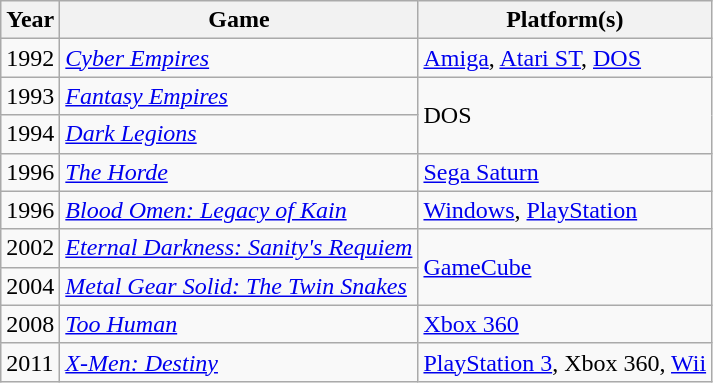<table class="wikitable sortable">
<tr>
<th>Year</th>
<th>Game</th>
<th>Platform(s)</th>
</tr>
<tr>
<td>1992</td>
<td><em><a href='#'>Cyber Empires</a></em></td>
<td><a href='#'>Amiga</a>, <a href='#'>Atari ST</a>, <a href='#'>DOS</a></td>
</tr>
<tr>
<td>1993</td>
<td><em><a href='#'>Fantasy Empires</a></em></td>
<td rowspan="2">DOS</td>
</tr>
<tr>
<td>1994</td>
<td><em><a href='#'>Dark Legions</a></em></td>
</tr>
<tr>
<td>1996</td>
<td><em><a href='#'>The Horde</a></em></td>
<td><a href='#'>Sega Saturn</a></td>
</tr>
<tr>
<td>1996</td>
<td><em><a href='#'>Blood Omen: Legacy of Kain</a></em></td>
<td><a href='#'>Windows</a>, <a href='#'>PlayStation</a></td>
</tr>
<tr>
<td>2002</td>
<td><em><a href='#'>Eternal Darkness: Sanity's Requiem</a></em></td>
<td rowspan="2"><a href='#'>GameCube</a></td>
</tr>
<tr>
<td>2004</td>
<td><em><a href='#'>Metal Gear Solid: The Twin Snakes</a></em></td>
</tr>
<tr>
<td>2008</td>
<td><em><a href='#'>Too Human</a></em></td>
<td><a href='#'>Xbox 360</a></td>
</tr>
<tr>
<td>2011</td>
<td><em><a href='#'>X-Men: Destiny</a></em></td>
<td><a href='#'>PlayStation 3</a>, Xbox 360, <a href='#'>Wii</a></td>
</tr>
</table>
